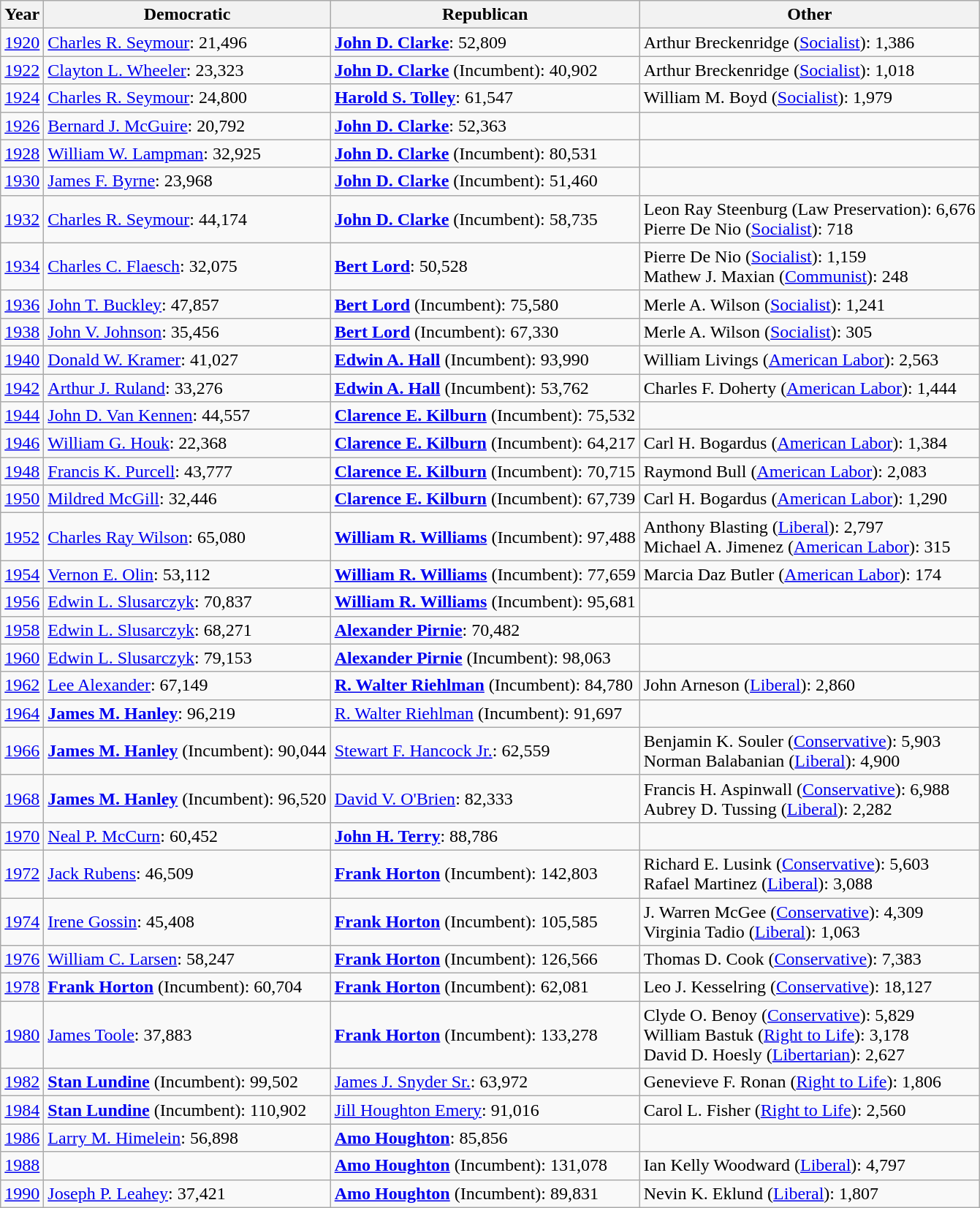<table class=wikitable>
<tr>
<th>Year</th>
<th>Democratic</th>
<th>Republican</th>
<th>Other</th>
</tr>
<tr>
<td><a href='#'>1920</a></td>
<td><a href='#'>Charles R. Seymour</a>: 21,496</td>
<td> <strong><a href='#'>John D. Clarke</a></strong>: 52,809</td>
<td>Arthur Breckenridge (<a href='#'>Socialist</a>): 1,386</td>
</tr>
<tr>
<td><a href='#'>1922</a></td>
<td><a href='#'>Clayton L. Wheeler</a>: 23,323</td>
<td> <strong><a href='#'>John D. Clarke</a></strong> (Incumbent): 40,902</td>
<td>Arthur Breckenridge (<a href='#'>Socialist</a>): 1,018</td>
</tr>
<tr>
<td><a href='#'>1924</a></td>
<td><a href='#'>Charles R. Seymour</a>: 24,800</td>
<td> <strong><a href='#'>Harold S. Tolley</a></strong>: 61,547</td>
<td>William M. Boyd (<a href='#'>Socialist</a>): 1,979</td>
</tr>
<tr>
<td><a href='#'>1926</a></td>
<td><a href='#'>Bernard J. McGuire</a>: 20,792</td>
<td> <strong><a href='#'>John D. Clarke</a></strong>: 52,363</td>
<td></td>
</tr>
<tr>
<td><a href='#'>1928</a></td>
<td><a href='#'>William W. Lampman</a>: 32,925</td>
<td> <strong><a href='#'>John D. Clarke</a></strong> (Incumbent): 80,531</td>
<td></td>
</tr>
<tr>
<td><a href='#'>1930</a></td>
<td><a href='#'>James F. Byrne</a>: 23,968</td>
<td> <strong><a href='#'>John D. Clarke</a></strong> (Incumbent): 51,460</td>
<td></td>
</tr>
<tr>
<td><a href='#'>1932</a></td>
<td><a href='#'>Charles R. Seymour</a>: 44,174</td>
<td> <strong><a href='#'>John D. Clarke</a></strong> (Incumbent): 58,735</td>
<td>Leon Ray Steenburg (Law Preservation): 6,676<br>Pierre De Nio (<a href='#'>Socialist</a>): 718</td>
</tr>
<tr>
<td><a href='#'>1934</a></td>
<td><a href='#'>Charles C. Flaesch</a>: 32,075</td>
<td> <strong><a href='#'>Bert Lord</a></strong>: 50,528</td>
<td>Pierre De Nio (<a href='#'>Socialist</a>): 1,159<br>Mathew J. Maxian (<a href='#'>Communist</a>): 248</td>
</tr>
<tr>
<td><a href='#'>1936</a></td>
<td><a href='#'>John T. Buckley</a>: 47,857</td>
<td> <strong><a href='#'>Bert Lord</a></strong> (Incumbent): 75,580</td>
<td>Merle A. Wilson (<a href='#'>Socialist</a>): 1,241</td>
</tr>
<tr>
<td><a href='#'>1938</a></td>
<td><a href='#'>John V. Johnson</a>: 35,456</td>
<td> <strong><a href='#'>Bert Lord</a></strong> (Incumbent): 67,330</td>
<td>Merle A. Wilson (<a href='#'>Socialist</a>): 305</td>
</tr>
<tr>
<td><a href='#'>1940</a></td>
<td><a href='#'>Donald W. Kramer</a>: 41,027</td>
<td> <strong><a href='#'>Edwin A. Hall</a></strong> (Incumbent): 93,990</td>
<td>William Livings (<a href='#'>American Labor</a>): 2,563</td>
</tr>
<tr>
<td><a href='#'>1942</a></td>
<td><a href='#'>Arthur J. Ruland</a>: 33,276</td>
<td> <strong><a href='#'>Edwin A. Hall</a></strong> (Incumbent): 53,762</td>
<td>Charles F. Doherty (<a href='#'>American Labor</a>): 1,444</td>
</tr>
<tr>
<td><a href='#'>1944</a></td>
<td><a href='#'>John D. Van Kennen</a>: 44,557</td>
<td> <strong><a href='#'>Clarence E. Kilburn</a></strong> (Incumbent): 75,532</td>
<td></td>
</tr>
<tr>
<td><a href='#'>1946</a></td>
<td><a href='#'>William G. Houk</a>: 22,368</td>
<td> <strong><a href='#'>Clarence E. Kilburn</a></strong> (Incumbent): 64,217</td>
<td>Carl H. Bogardus (<a href='#'>American Labor</a>): 1,384</td>
</tr>
<tr>
<td><a href='#'>1948</a></td>
<td><a href='#'>Francis K. Purcell</a>: 43,777</td>
<td> <strong><a href='#'>Clarence E. Kilburn</a></strong> (Incumbent): 70,715</td>
<td>Raymond Bull (<a href='#'>American Labor</a>): 2,083</td>
</tr>
<tr>
<td><a href='#'>1950</a></td>
<td><a href='#'>Mildred McGill</a>: 32,446</td>
<td> <strong><a href='#'>Clarence E. Kilburn</a></strong> (Incumbent): 67,739</td>
<td>Carl H. Bogardus (<a href='#'>American Labor</a>): 1,290</td>
</tr>
<tr>
<td><a href='#'>1952</a></td>
<td><a href='#'>Charles Ray Wilson</a>: 65,080</td>
<td> <strong><a href='#'>William R. Williams</a></strong> (Incumbent): 97,488</td>
<td>Anthony Blasting (<a href='#'>Liberal</a>): 2,797<br>Michael A. Jimenez (<a href='#'>American Labor</a>): 315</td>
</tr>
<tr>
<td><a href='#'>1954</a></td>
<td><a href='#'>Vernon E. Olin</a>: 53,112</td>
<td> <strong><a href='#'>William R. Williams</a></strong> (Incumbent): 77,659</td>
<td>Marcia Daz Butler (<a href='#'>American Labor</a>): 174</td>
</tr>
<tr>
<td><a href='#'>1956</a></td>
<td><a href='#'>Edwin L. Slusarczyk</a>: 70,837</td>
<td> <strong><a href='#'>William R. Williams</a></strong> (Incumbent): 95,681</td>
<td></td>
</tr>
<tr>
<td><a href='#'>1958</a></td>
<td><a href='#'>Edwin L. Slusarczyk</a>: 68,271</td>
<td> <strong><a href='#'>Alexander Pirnie</a></strong>: 70,482</td>
<td></td>
</tr>
<tr>
<td><a href='#'>1960</a></td>
<td><a href='#'>Edwin L. Slusarczyk</a>: 79,153</td>
<td> <strong><a href='#'>Alexander Pirnie</a></strong> (Incumbent): 98,063</td>
<td></td>
</tr>
<tr>
<td><a href='#'>1962</a></td>
<td><a href='#'>Lee Alexander</a>: 67,149</td>
<td> <strong><a href='#'>R. Walter Riehlman</a></strong> (Incumbent): 84,780</td>
<td>John Arneson (<a href='#'>Liberal</a>): 2,860</td>
</tr>
<tr>
<td><a href='#'>1964</a></td>
<td> <strong><a href='#'>James M. Hanley</a></strong>: 96,219</td>
<td><a href='#'>R. Walter Riehlman</a> (Incumbent): 91,697</td>
<td></td>
</tr>
<tr>
<td><a href='#'>1966</a></td>
<td> <strong><a href='#'>James M. Hanley</a></strong> (Incumbent): 90,044</td>
<td><a href='#'>Stewart F. Hancock Jr.</a>: 62,559</td>
<td>Benjamin K. Souler (<a href='#'>Conservative</a>): 5,903<br>Norman Balabanian (<a href='#'>Liberal</a>): 4,900</td>
</tr>
<tr>
<td><a href='#'>1968</a></td>
<td> <strong><a href='#'>James M. Hanley</a></strong> (Incumbent): 96,520</td>
<td><a href='#'>David V. O'Brien</a>: 82,333</td>
<td>Francis H. Aspinwall (<a href='#'>Conservative</a>): 6,988<br>Aubrey D. Tussing (<a href='#'>Liberal</a>): 2,282</td>
</tr>
<tr>
<td><a href='#'>1970</a></td>
<td><a href='#'>Neal P. McCurn</a>: 60,452</td>
<td> <strong><a href='#'>John H. Terry</a></strong>: 88,786</td>
<td></td>
</tr>
<tr>
<td><a href='#'>1972</a></td>
<td><a href='#'>Jack Rubens</a>: 46,509</td>
<td> <strong><a href='#'>Frank Horton</a></strong> (Incumbent): 142,803</td>
<td>Richard E. Lusink (<a href='#'>Conservative</a>): 5,603<br>Rafael Martinez (<a href='#'>Liberal</a>): 3,088</td>
</tr>
<tr>
<td><a href='#'>1974</a></td>
<td><a href='#'>Irene Gossin</a>: 45,408</td>
<td> <strong><a href='#'>Frank Horton</a></strong> (Incumbent): 105,585</td>
<td>J. Warren McGee (<a href='#'>Conservative</a>): 4,309<br>Virginia Tadio (<a href='#'>Liberal</a>): 1,063</td>
</tr>
<tr>
<td><a href='#'>1976</a></td>
<td><a href='#'>William C. Larsen</a>: 58,247</td>
<td> <strong><a href='#'>Frank Horton</a></strong> (Incumbent): 126,566</td>
<td>Thomas D. Cook (<a href='#'>Conservative</a>): 7,383</td>
</tr>
<tr>
<td><a href='#'>1978</a></td>
<td> <strong><a href='#'>Frank Horton</a></strong> (Incumbent): 60,704</td>
<td> <strong><a href='#'>Frank Horton</a></strong> (Incumbent): 62,081</td>
<td>Leo J. Kesselring (<a href='#'>Conservative</a>): 18,127</td>
</tr>
<tr>
<td><a href='#'>1980</a></td>
<td><a href='#'>James Toole</a>: 37,883</td>
<td> <strong><a href='#'>Frank Horton</a></strong> (Incumbent): 133,278</td>
<td>Clyde O. Benoy (<a href='#'>Conservative</a>): 5,829<br>William Bastuk (<a href='#'>Right to Life</a>): 3,178<br>David D. Hoesly (<a href='#'>Libertarian</a>): 2,627</td>
</tr>
<tr>
<td><a href='#'>1982</a></td>
<td> <strong><a href='#'>Stan Lundine</a></strong> (Incumbent): 99,502</td>
<td><a href='#'>James J. Snyder Sr.</a>: 63,972</td>
<td>Genevieve F. Ronan (<a href='#'>Right to Life</a>): 1,806</td>
</tr>
<tr>
<td><a href='#'>1984</a></td>
<td> <strong><a href='#'>Stan Lundine</a></strong> (Incumbent): 110,902</td>
<td><a href='#'>Jill Houghton Emery</a>: 91,016</td>
<td>Carol L. Fisher (<a href='#'>Right to Life</a>): 2,560</td>
</tr>
<tr>
<td><a href='#'>1986</a></td>
<td><a href='#'>Larry M. Himelein</a>: 56,898</td>
<td> <strong><a href='#'>Amo Houghton</a></strong>: 85,856</td>
<td></td>
</tr>
<tr>
<td><a href='#'>1988</a></td>
<td></td>
<td> <strong><a href='#'>Amo Houghton</a></strong> (Incumbent): 131,078</td>
<td>Ian Kelly Woodward (<a href='#'>Liberal</a>): 4,797</td>
</tr>
<tr>
<td><a href='#'>1990</a></td>
<td><a href='#'>Joseph P. Leahey</a>: 37,421</td>
<td> <strong><a href='#'>Amo Houghton</a></strong> (Incumbent): 89,831</td>
<td>Nevin K. Eklund (<a href='#'>Liberal</a>): 1,807</td>
</tr>
</table>
